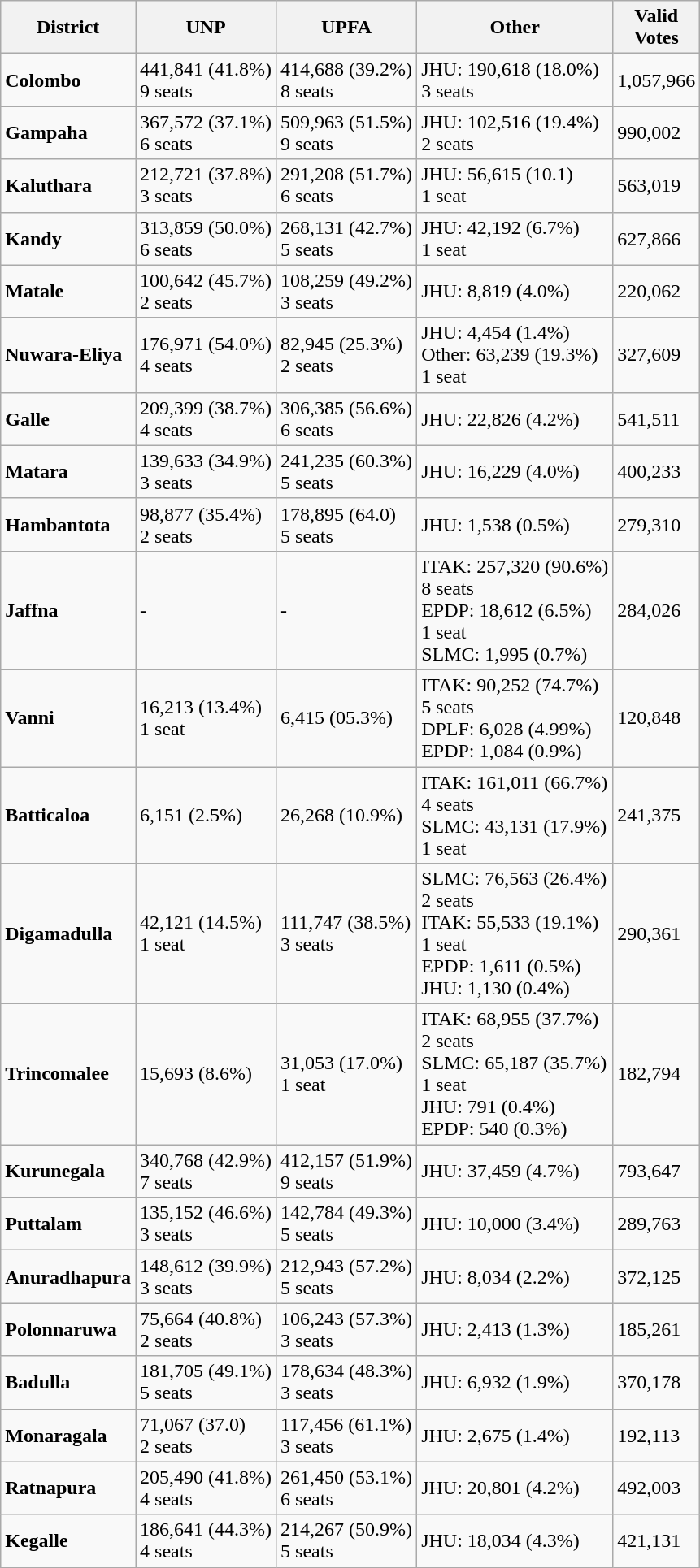<table class="wikitable">
<tr>
<th>District</th>
<th>UNP</th>
<th>UPFA</th>
<th>Other</th>
<th>Valid<br>Votes</th>
</tr>
<tr>
<td><strong>Colombo</strong></td>
<td>441,841 (41.8%)<br>9 seats</td>
<td>414,688 (39.2%)<br>8 seats</td>
<td>JHU: 190,618 (18.0%)<br>3 seats</td>
<td>1,057,966</td>
</tr>
<tr>
<td><strong>Gampaha</strong></td>
<td>367,572 (37.1%)<br>6 seats</td>
<td>509,963 (51.5%)<br>9 seats</td>
<td>JHU: 102,516 (19.4%)<br>2 seats</td>
<td>990,002</td>
</tr>
<tr>
<td><strong>Kaluthara</strong></td>
<td>212,721 (37.8%)<br>3 seats</td>
<td>291,208 (51.7%)<br>6 seats</td>
<td>JHU: 56,615 (10.1)<br>1 seat</td>
<td>563,019</td>
</tr>
<tr>
<td><strong>Kandy</strong></td>
<td>313,859 (50.0%)<br>6 seats</td>
<td>268,131 (42.7%)<br>5 seats</td>
<td>JHU: 42,192 (6.7%)<br>1 seat</td>
<td>627,866</td>
</tr>
<tr>
<td><strong>Matale</strong></td>
<td>100,642 (45.7%)<br>2 seats</td>
<td>108,259 (49.2%)<br>3 seats</td>
<td>JHU: 8,819 (4.0%)</td>
<td>220,062</td>
</tr>
<tr>
<td><strong>Nuwara-Eliya</strong></td>
<td>176,971 (54.0%)<br>4 seats</td>
<td>82,945 (25.3%)<br>2 seats</td>
<td>JHU: 4,454 (1.4%)<br>Other: 63,239 (19.3%)<br>1 seat</td>
<td>327,609</td>
</tr>
<tr>
<td><strong>Galle</strong></td>
<td>209,399 (38.7%)<br>4 seats</td>
<td>306,385 (56.6%)<br>6 seats</td>
<td>JHU: 22,826 (4.2%)</td>
<td>541,511</td>
</tr>
<tr>
<td><strong>Matara</strong></td>
<td>139,633 (34.9%)<br>3 seats</td>
<td>241,235 (60.3%)<br>5 seats</td>
<td>JHU: 16,229 (4.0%)</td>
<td>400,233</td>
</tr>
<tr>
<td><strong>Hambantota</strong></td>
<td>98,877 (35.4%)<br>2 seats</td>
<td>178,895 (64.0)<br>5 seats</td>
<td>JHU: 1,538 (0.5%)</td>
<td>279,310</td>
</tr>
<tr>
<td><strong>Jaffna</strong></td>
<td>-</td>
<td>-</td>
<td>ITAK: 257,320 (90.6%)<br>8 seats<br>EPDP: 18,612 (6.5%)<br>1 seat<br>SLMC: 1,995 (0.7%)</td>
<td>284,026</td>
</tr>
<tr>
<td><strong>Vanni</strong></td>
<td>16,213 (13.4%)<br>1 seat</td>
<td>6,415 (05.3%)</td>
<td>ITAK: 90,252 (74.7%)<br>5 seats<br>DPLF: 6,028 (4.99%)<br>EPDP: 1,084 (0.9%)</td>
<td>120,848</td>
</tr>
<tr>
<td><strong>Batticaloa</strong></td>
<td>6,151 (2.5%)</td>
<td>26,268 (10.9%)</td>
<td>ITAK: 161,011 (66.7%)<br>4 seats<br>SLMC: 43,131 (17.9%)<br>1 seat</td>
<td>241,375</td>
</tr>
<tr>
<td><strong>Digamadulla</strong></td>
<td>42,121 (14.5%)<br>1 seat</td>
<td>111,747 (38.5%)<br>3 seats</td>
<td>SLMC: 76,563 (26.4%)<br>2 seats<br>ITAK: 55,533 (19.1%)<br>1 seat<br>EPDP: 1,611 (0.5%)<br>JHU: 1,130 (0.4%)</td>
<td>290,361</td>
</tr>
<tr>
<td><strong>Trincomalee</strong></td>
<td>15,693 (8.6%)</td>
<td>31,053 (17.0%)<br>1 seat</td>
<td>ITAK: 68,955 (37.7%)<br>2 seats<br>SLMC: 65,187 (35.7%)<br>1 seat<br>JHU: 791 (0.4%)<br>EPDP: 540 (0.3%)</td>
<td>182,794</td>
</tr>
<tr>
<td><strong>Kurunegala</strong></td>
<td>340,768 (42.9%)<br>7 seats</td>
<td>412,157 (51.9%)<br>9 seats</td>
<td>JHU: 37,459 (4.7%)</td>
<td>793,647</td>
</tr>
<tr>
<td><strong>Puttalam</strong></td>
<td>135,152 (46.6%)<br>3 seats</td>
<td>142,784 (49.3%)<br>5 seats</td>
<td>JHU: 10,000 (3.4%)</td>
<td>289,763</td>
</tr>
<tr>
<td><strong>Anuradhapura</strong></td>
<td>148,612 (39.9%)<br>3 seats</td>
<td>212,943 (57.2%)<br>5 seats</td>
<td>JHU: 8,034 (2.2%)</td>
<td>372,125</td>
</tr>
<tr>
<td><strong>Polonnaruwa</strong></td>
<td>75,664 (40.8%)<br>2 seats</td>
<td>106,243 (57.3%)<br>3 seats</td>
<td>JHU: 2,413 (1.3%)</td>
<td>185,261</td>
</tr>
<tr>
<td><strong>Badulla</strong></td>
<td>181,705 (49.1%)<br>5 seats</td>
<td>178,634 (48.3%)<br>3 seats</td>
<td>JHU: 6,932 (1.9%)</td>
<td>370,178</td>
</tr>
<tr>
<td><strong>Monaragala</strong></td>
<td>71,067 (37.0)<br>2 seats</td>
<td>117,456 (61.1%)<br>3 seats</td>
<td>JHU: 2,675 (1.4%)</td>
<td>192,113</td>
</tr>
<tr>
<td><strong>Ratnapura</strong></td>
<td>205,490 (41.8%)<br>4 seats</td>
<td>261,450 (53.1%)<br>6 seats</td>
<td>JHU: 20,801 (4.2%)</td>
<td>492,003</td>
</tr>
<tr>
<td><strong>Kegalle</strong></td>
<td>186,641 (44.3%)<br>4 seats</td>
<td>214,267 (50.9%)<br>5 seats</td>
<td>JHU: 18,034 (4.3%)</td>
<td>421,131</td>
</tr>
</table>
